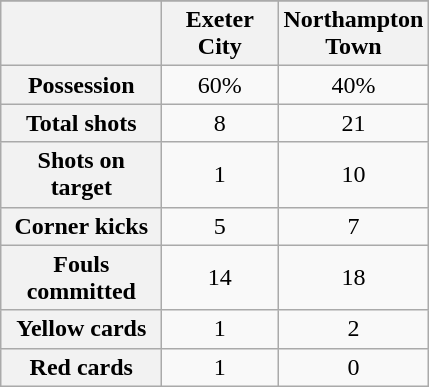<table class="wikitable plainrowheaders" style="text-align: center">
<tr>
</tr>
<tr>
<th scope=col width=100></th>
<th scope=col width=70>Exeter City</th>
<th scope=col width=70>Northampton Town</th>
</tr>
<tr>
<th scope=row>Possession</th>
<td>60%</td>
<td>40%</td>
</tr>
<tr>
<th scope=row>Total shots</th>
<td>8</td>
<td>21</td>
</tr>
<tr>
<th scope=row>Shots on target</th>
<td>1</td>
<td>10</td>
</tr>
<tr>
<th scope=row>Corner kicks</th>
<td>5</td>
<td>7</td>
</tr>
<tr>
<th scope=row>Fouls committed</th>
<td>14</td>
<td>18</td>
</tr>
<tr>
<th scope=row>Yellow cards</th>
<td>1</td>
<td>2</td>
</tr>
<tr>
<th scope=row>Red cards</th>
<td>1</td>
<td>0</td>
</tr>
</table>
